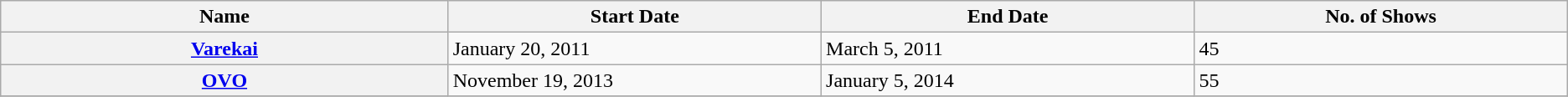<table class="wikitable" style=font-size:100% style="text-align:center">
<tr>
<th width=12%>Name</th>
<th width=10%>Start Date</th>
<th width=10%>End Date</th>
<th width=10%>No. of Shows</th>
</tr>
<tr>
<th><a href='#'>Varekai</a></th>
<td>January 20, 2011</td>
<td>March 5, 2011</td>
<td>45</td>
</tr>
<tr>
<th><a href='#'>OVO</a></th>
<td>November 19, 2013</td>
<td>January 5, 2014</td>
<td>55</td>
</tr>
<tr>
</tr>
</table>
